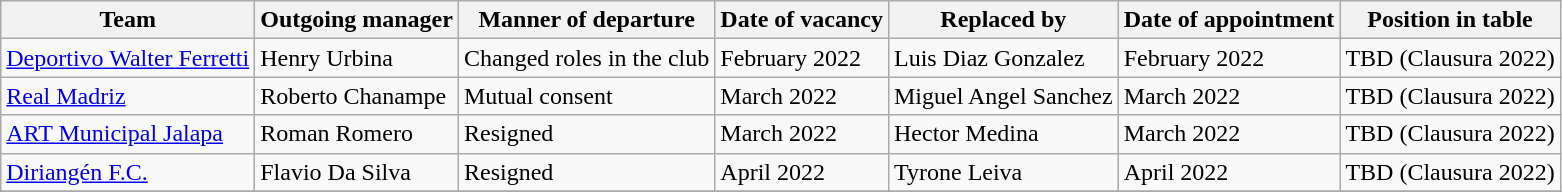<table class="wikitable">
<tr>
<th>Team</th>
<th>Outgoing manager</th>
<th>Manner of departure</th>
<th>Date of vacancy</th>
<th>Replaced by</th>
<th>Date of appointment</th>
<th>Position in table</th>
</tr>
<tr>
<td><a href='#'>Deportivo Walter Ferretti</a></td>
<td> Henry Urbina</td>
<td>Changed roles in the club</td>
<td>February 2022</td>
<td> Luis Diaz Gonzalez</td>
<td>February 2022</td>
<td>TBD (Clausura 2022)</td>
</tr>
<tr>
<td><a href='#'>Real Madriz</a></td>
<td> Roberto Chanampe</td>
<td>Mutual consent</td>
<td>March 2022</td>
<td> Miguel Angel Sanchez</td>
<td>March 2022</td>
<td>TBD (Clausura 2022)</td>
</tr>
<tr>
<td><a href='#'>ART Municipal Jalapa</a></td>
<td> Roman Romero</td>
<td>Resigned</td>
<td>March 2022</td>
<td> Hector Medina</td>
<td>March 2022</td>
<td>TBD (Clausura 2022)</td>
</tr>
<tr>
<td><a href='#'>Diriangén F.C.</a></td>
<td> Flavio Da Silva</td>
<td>Resigned</td>
<td>April 2022</td>
<td> Tyrone Leiva</td>
<td>April 2022</td>
<td>TBD (Clausura 2022)</td>
</tr>
<tr>
</tr>
</table>
